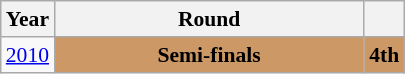<table class="wikitable" style="text-align: center; font-size:90%">
<tr>
<th>Year</th>
<th style="width:200px">Round</th>
<th></th>
</tr>
<tr>
<td><a href='#'>2010</a></td>
<td bgcolor="cc9966"><strong>Semi-finals</strong></td>
<td bgcolor="cc9966"><strong>4th</strong></td>
</tr>
</table>
